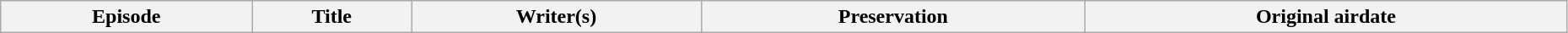<table class="wikitable plainrowheaders" style="width:98%;">
<tr>
<th>Episode</th>
<th>Title</th>
<th>Writer(s)</th>
<th>Preservation</th>
<th>Original airdate<br>
























</th>
</tr>
</table>
